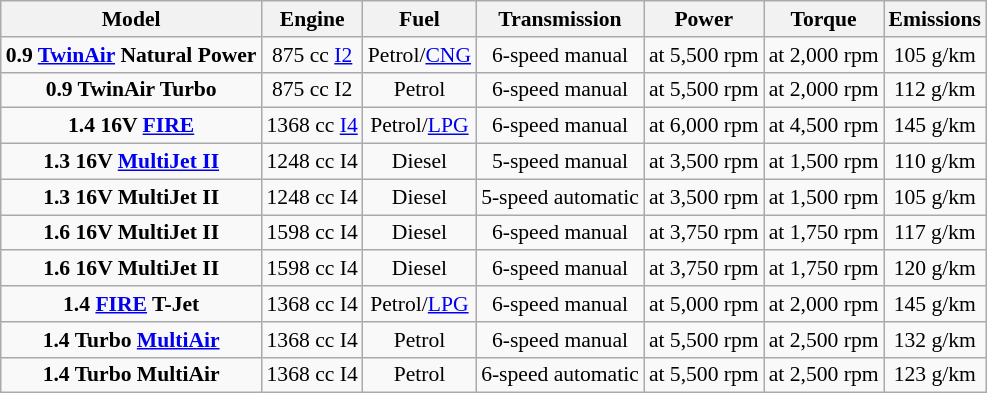<table class="wikitable" style="text-align:center; font-size:90%;">
<tr style="text-align:center;  vertical-align:middle;">
<th>Model</th>
<th>Engine</th>
<th>Fuel</th>
<th>Transmission</th>
<th>Power</th>
<th>Torque</th>
<th>Emissions </th>
</tr>
<tr>
<td><strong>0.9 <a href='#'>TwinAir</a> Natural Power</strong></td>
<td>875 cc <a href='#'>I2</a></td>
<td>Petrol/<a href='#'>CNG</a></td>
<td>6-speed manual</td>
<td> at 5,500 rpm</td>
<td> at 2,000 rpm</td>
<td>105 g/km</td>
</tr>
<tr>
<td><strong>0.9 TwinAir Turbo</strong></td>
<td>875 cc I2</td>
<td>Petrol</td>
<td>6-speed manual</td>
<td> at 5,500 rpm</td>
<td> at 2,000 rpm</td>
<td>112 g/km</td>
</tr>
<tr>
<td><strong>1.4 16V <a href='#'>FIRE</a></strong></td>
<td>1368 cc <a href='#'>I4</a></td>
<td>Petrol/<a href='#'>LPG</a></td>
<td>6-speed manual</td>
<td> at 6,000 rpm</td>
<td> at 4,500 rpm</td>
<td>145 g/km</td>
</tr>
<tr>
<td><strong>1.3 16V <a href='#'>MultiJet II</a></strong></td>
<td>1248 cc I4</td>
<td>Diesel</td>
<td>5-speed manual</td>
<td> at 3,500 rpm</td>
<td> at 1,500 rpm</td>
<td>110 g/km</td>
</tr>
<tr>
<td><strong>1.3 16V MultiJet II</strong></td>
<td>1248 cc I4</td>
<td>Diesel</td>
<td>5-speed automatic</td>
<td> at 3,500 rpm</td>
<td> at 1,500 rpm</td>
<td>105 g/km</td>
</tr>
<tr>
<td><strong>1.6 16V MultiJet II</strong></td>
<td>1598 cc I4</td>
<td>Diesel</td>
<td>6-speed manual</td>
<td> at 3,750 rpm</td>
<td> at 1,750 rpm</td>
<td>117 g/km</td>
</tr>
<tr>
<td><strong>1.6 16V MultiJet II</strong></td>
<td>1598 cc I4</td>
<td>Diesel</td>
<td>6-speed manual</td>
<td> at 3,750 rpm</td>
<td> at 1,750 rpm</td>
<td>120 g/km</td>
</tr>
<tr>
<td><strong>1.4 <a href='#'>FIRE</a> T-Jet</strong></td>
<td>1368 cc I4</td>
<td>Petrol/<a href='#'>LPG</a></td>
<td>6-speed manual</td>
<td> at 5,000 rpm</td>
<td> at 2,000 rpm</td>
<td>145 g/km</td>
</tr>
<tr>
<td><strong>1.4 Turbo <a href='#'>MultiAir</a></strong></td>
<td>1368 cc I4</td>
<td>Petrol</td>
<td>6-speed manual</td>
<td> at 5,500 rpm</td>
<td> at 2,500 rpm</td>
<td>132 g/km</td>
</tr>
<tr>
<td><strong>1.4 Turbo MultiAir</strong></td>
<td>1368 cc I4</td>
<td>Petrol</td>
<td>6-speed automatic</td>
<td> at 5,500 rpm</td>
<td> at 2,500 rpm</td>
<td>123 g/km</td>
</tr>
</table>
